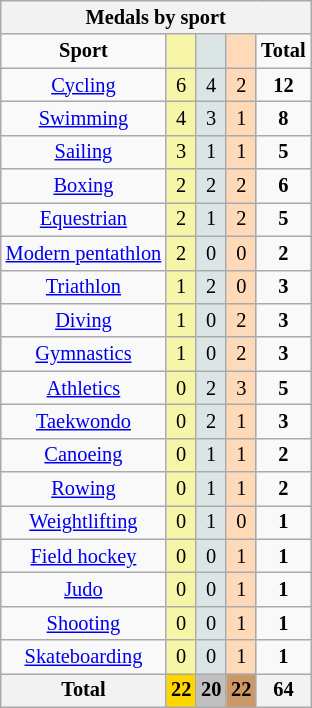<table class="wikitable" style="font-size:85%">
<tr style="background:#efefef;">
<th colspan=7><strong>Medals by sport</strong></th>
</tr>
<tr align=center>
<td><strong>Sport</strong></td>
<td bgcolor=#f7f6a8></td>
<td bgcolor=#dce5e5></td>
<td bgcolor=#ffdab9></td>
<td><strong>Total</strong></td>
</tr>
<tr align=center>
<td><a href='#'>Cycling</a></td>
<td style="background:#F7F6A8;">6</td>
<td style="background:#DCE5E5;">4</td>
<td style="background:#FFDAB9;">2</td>
<td><strong>12</strong></td>
</tr>
<tr align=center>
<td><a href='#'>Swimming</a></td>
<td style="background:#F7F6A8;">4</td>
<td style="background:#DCE5E5;">3</td>
<td style="background:#FFDAB9;">1</td>
<td><strong>8</strong></td>
</tr>
<tr align=center>
<td><a href='#'>Sailing</a></td>
<td style="background:#F7F6A8;">3</td>
<td style="background:#DCE5E5;">1</td>
<td style="background:#FFDAB9;">1</td>
<td><strong>5</strong></td>
</tr>
<tr align=center>
<td><a href='#'>Boxing</a></td>
<td style="background:#F7F6A8;">2</td>
<td style="background:#DCE5E5;">2</td>
<td style="background:#FFDAB9;">2</td>
<td><strong>6</strong></td>
</tr>
<tr align=center>
<td><a href='#'>Equestrian</a></td>
<td style="background:#F7F6A8;">2</td>
<td style="background:#DCE5E5;">1</td>
<td style="background:#FFDAB9;">2</td>
<td><strong>5</strong></td>
</tr>
<tr align=center>
<td><a href='#'>Modern pentathlon</a></td>
<td style="background:#F7F6A8;">2</td>
<td style="background:#DCE5E5;">0</td>
<td style="background:#FFDAB9;">0</td>
<td><strong>2</strong></td>
</tr>
<tr align=center>
<td><a href='#'>Triathlon</a></td>
<td style="background:#F7F6A8;">1</td>
<td style="background:#DCE5E5;">2</td>
<td style="background:#FFDAB9;">0</td>
<td><strong>3</strong></td>
</tr>
<tr align=center>
<td><a href='#'>Diving</a></td>
<td style="background:#F7F6A8;">1</td>
<td style="background:#DCE5E5;">0</td>
<td style="background:#FFDAB9;">2</td>
<td><strong>3</strong></td>
</tr>
<tr align=center>
<td><a href='#'>Gymnastics</a></td>
<td style="background:#F7F6A8;">1</td>
<td style="background:#DCE5E5;">0</td>
<td style="background:#FFDAB9;">2</td>
<td><strong>3</strong></td>
</tr>
<tr align=center>
<td><a href='#'>Athletics</a></td>
<td style="background:#F7F6A8;">0</td>
<td style="background:#DCE5E5;">2</td>
<td style="background:#FFDAB9;">3</td>
<td><strong>5</strong></td>
</tr>
<tr align=center>
<td><a href='#'>Taekwondo</a></td>
<td style="background:#F7F6A8;">0</td>
<td style="background:#DCE5E5;">2</td>
<td style="background:#FFDAB9;">1</td>
<td><strong>3</strong></td>
</tr>
<tr align=center>
<td><a href='#'>Canoeing</a></td>
<td style="background:#F7F6A8;">0</td>
<td style="background:#DCE5E5;">1</td>
<td style="background:#FFDAB9;">1</td>
<td><strong>2</strong></td>
</tr>
<tr align=center>
<td><a href='#'>Rowing</a></td>
<td style="background:#F7F6A8;">0</td>
<td style="background:#DCE5E5;">1</td>
<td style="background:#FFDAB9;">1</td>
<td><strong>2</strong></td>
</tr>
<tr align=center>
<td><a href='#'>Weightlifting</a></td>
<td style="background:#F7F6A8;">0</td>
<td style="background:#DCE5E5;">1</td>
<td style="background:#FFDAB9;">0</td>
<td><strong>1</strong></td>
</tr>
<tr align=center>
<td><a href='#'>Field hockey</a></td>
<td style="background:#F7F6A8;">0</td>
<td style="background:#DCE5E5;">0</td>
<td style="background:#FFDAB9;">1</td>
<td><strong>1</strong></td>
</tr>
<tr align=center>
<td><a href='#'>Judo</a></td>
<td style="background:#F7F6A8;">0</td>
<td style="background:#DCE5E5;">0</td>
<td style="background:#FFDAB9;">1</td>
<td><strong>1</strong></td>
</tr>
<tr align=center>
<td><a href='#'>Shooting</a></td>
<td style="background:#F7F6A8;">0</td>
<td style="background:#DCE5E5;">0</td>
<td style="background:#FFDAB9;">1</td>
<td><strong>1</strong></td>
</tr>
<tr align=center>
<td><a href='#'>Skateboarding</a></td>
<td style="background:#F7F6A8;">0</td>
<td style="background:#DCE5E5;">0</td>
<td style="background:#FFDAB9;">1</td>
<td><strong>1</strong></td>
</tr>
<tr align=center>
<th><strong>Total</strong></th>
<th style="background:gold;"><strong>22</strong></th>
<th style="background:silver;"><strong>20</strong></th>
<th style="background:#c96;"><strong>22</strong></th>
<th><strong>64</strong></th>
</tr>
</table>
